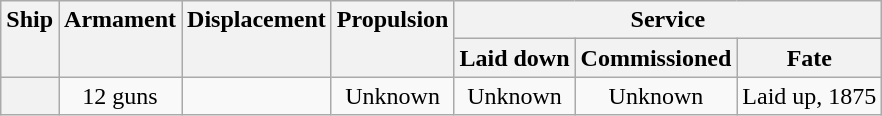<table class="wikitable plainrowheaders" style="text-align: center;">
<tr valign="top">
<th scope="col" rowspan="2">Ship</th>
<th scope="col" rowspan="2">Armament</th>
<th scope="col" rowspan="2">Displacement</th>
<th scope="col" rowspan="2">Propulsion</th>
<th scope="col" colspan="3">Service</th>
</tr>
<tr valign="top">
<th scope="col">Laid down</th>
<th scope="col">Commissioned</th>
<th scope="col">Fate</th>
</tr>
<tr valign="center">
<th scope="row"></th>
<td>12 guns</td>
<td></td>
<td>Unknown</td>
<td>Unknown</td>
<td>Unknown</td>
<td>Laid up, 1875</td>
</tr>
</table>
